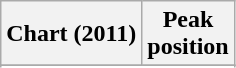<table class="wikitable sortable plainrowheaders" style="text-align:center">
<tr>
<th scope="col">Chart (2011)</th>
<th scope="col">Peak<br> position</th>
</tr>
<tr>
</tr>
<tr>
</tr>
</table>
